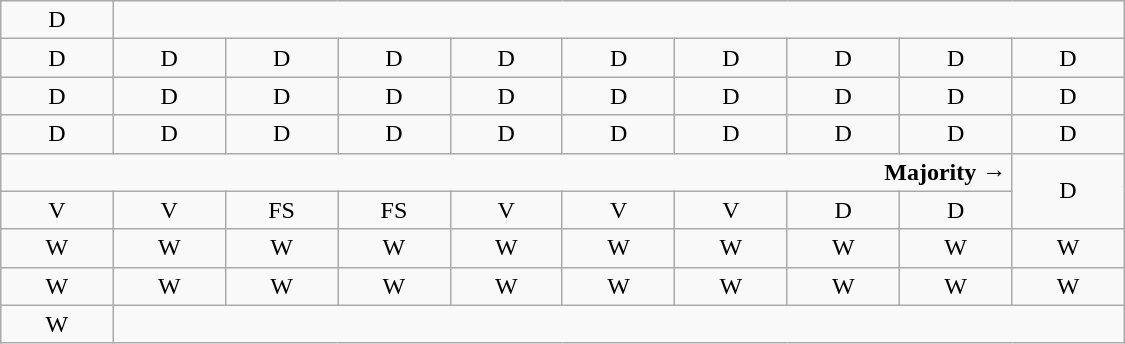<table class="wikitable" style="text-align:center" width=750px>
<tr>
<td>D</td>
<td colspan=9> </td>
</tr>
<tr>
<td width=50px >D</td>
<td width=50px >D</td>
<td width=50px >D</td>
<td width=50px >D</td>
<td width=50px >D</td>
<td width=50px >D</td>
<td width=50px >D</td>
<td width=50px >D</td>
<td width=50px >D</td>
<td width=50px >D</td>
</tr>
<tr>
<td>D</td>
<td>D</td>
<td>D</td>
<td>D</td>
<td>D</td>
<td>D</td>
<td>D</td>
<td>D</td>
<td>D</td>
<td>D</td>
</tr>
<tr>
<td>D</td>
<td>D<br></td>
<td>D<br></td>
<td>D<br></td>
<td>D<br></td>
<td>D<br></td>
<td>D<br></td>
<td>D<br></td>
<td>D<br></td>
<td>D<br></td>
</tr>
<tr>
<td colspan=9 align=right><strong>Majority →</strong></td>
<td rowspan=2 >D<br></td>
</tr>
<tr>
<td>V<br></td>
<td>V<br></td>
<td>FS</td>
<td>FS</td>
<td>V<br></td>
<td>V<br></td>
<td>V<br></td>
<td>D<br></td>
<td>D<br></td>
</tr>
<tr>
<td>W<br></td>
<td>W<br></td>
<td>W<br></td>
<td>W<br></td>
<td>W</td>
<td>W</td>
<td>W</td>
<td>W</td>
<td>W</td>
<td>W</td>
</tr>
<tr>
<td>W</td>
<td>W</td>
<td>W</td>
<td>W</td>
<td>W</td>
<td>W</td>
<td>W</td>
<td>W</td>
<td>W</td>
<td>W</td>
</tr>
<tr>
<td>W</td>
<td colspan=9> </td>
</tr>
</table>
